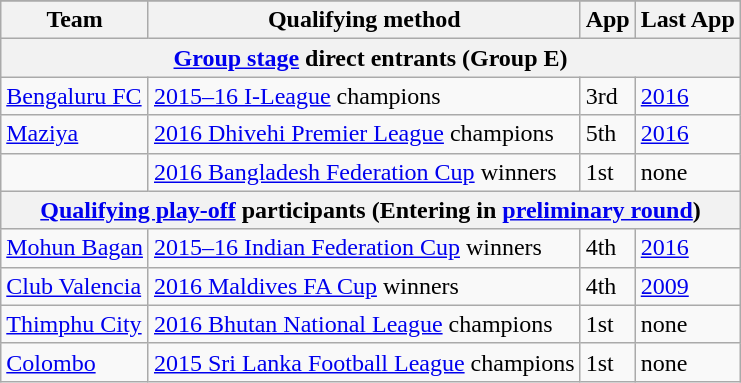<table class="wikitable">
<tr>
</tr>
<tr>
<th>Team</th>
<th>Qualifying method</th>
<th>App</th>
<th>Last App</th>
</tr>
<tr>
<th colspan=4><a href='#'>Group stage</a> direct entrants (Group E)</th>
</tr>
<tr>
<td> <a href='#'>Bengaluru FC</a></td>
<td><a href='#'>2015–16 I-League</a> champions</td>
<td>3rd</td>
<td><a href='#'>2016</a></td>
</tr>
<tr>
<td> <a href='#'>Maziya</a></td>
<td><a href='#'>2016 Dhivehi Premier League</a> champions</td>
<td>5th</td>
<td><a href='#'>2016</a></td>
</tr>
<tr>
<td></td>
<td><a href='#'>2016 Bangladesh Federation Cup</a> winners</td>
<td>1st</td>
<td>none</td>
</tr>
<tr>
<th colspan=4><a href='#'>Qualifying play-off</a> participants (Entering in <a href='#'>preliminary round</a>)</th>
</tr>
<tr>
<td> <a href='#'>Mohun Bagan</a></td>
<td><a href='#'>2015–16 Indian Federation Cup</a> winners</td>
<td>4th</td>
<td><a href='#'>2016</a></td>
</tr>
<tr>
<td> <a href='#'>Club Valencia</a></td>
<td><a href='#'>2016 Maldives FA Cup</a> winners</td>
<td>4th</td>
<td><a href='#'>2009</a></td>
</tr>
<tr>
<td> <a href='#'>Thimphu City</a></td>
<td><a href='#'>2016 Bhutan National League</a> champions</td>
<td>1st</td>
<td>none</td>
</tr>
<tr>
<td> <a href='#'>Colombo</a></td>
<td><a href='#'>2015 Sri Lanka Football League</a> champions</td>
<td>1st</td>
<td>none</td>
</tr>
</table>
